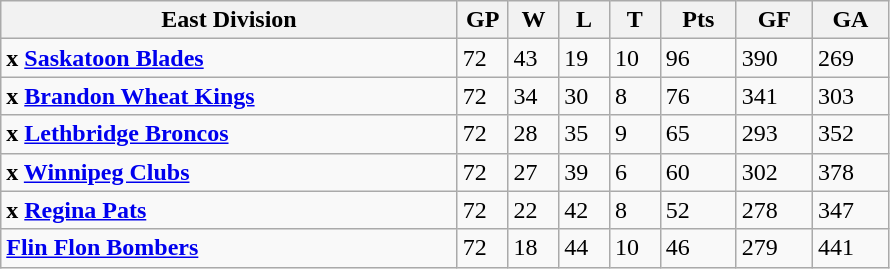<table class="wikitable">
<tr>
<th width="45%">East Division</th>
<th width="5%">GP</th>
<th width="5%">W</th>
<th width="5%">L</th>
<th width="5%">T</th>
<th width="7.5%">Pts</th>
<th width="7.5%">GF</th>
<th width="7.5%">GA</th>
</tr>
<tr>
<td><strong>x <a href='#'>Saskatoon Blades</a></strong></td>
<td>72</td>
<td>43</td>
<td>19</td>
<td>10</td>
<td>96</td>
<td>390</td>
<td>269</td>
</tr>
<tr>
<td><strong>x <a href='#'>Brandon Wheat Kings</a></strong></td>
<td>72</td>
<td>34</td>
<td>30</td>
<td>8</td>
<td>76</td>
<td>341</td>
<td>303</td>
</tr>
<tr>
<td><strong>x <a href='#'>Lethbridge Broncos</a></strong></td>
<td>72</td>
<td>28</td>
<td>35</td>
<td>9</td>
<td>65</td>
<td>293</td>
<td>352</td>
</tr>
<tr>
<td><strong>x <a href='#'>Winnipeg Clubs</a></strong></td>
<td>72</td>
<td>27</td>
<td>39</td>
<td>6</td>
<td>60</td>
<td>302</td>
<td>378</td>
</tr>
<tr>
<td><strong>x <a href='#'>Regina Pats</a></strong></td>
<td>72</td>
<td>22</td>
<td>42</td>
<td>8</td>
<td>52</td>
<td>278</td>
<td>347</td>
</tr>
<tr>
<td><strong><a href='#'>Flin Flon Bombers</a></strong></td>
<td>72</td>
<td>18</td>
<td>44</td>
<td>10</td>
<td>46</td>
<td>279</td>
<td>441</td>
</tr>
</table>
